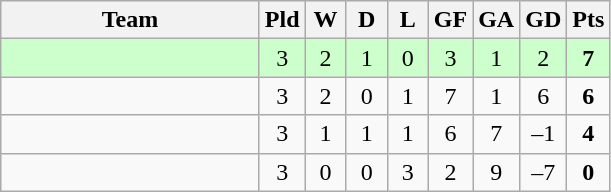<table class="wikitable" style="text-align:center;">
<tr>
<th width=165>Team</th>
<th width=20>Pld</th>
<th width=20>W</th>
<th width=20>D</th>
<th width=20>L</th>
<th width=20>GF</th>
<th width=20>GA</th>
<th width=20>GD</th>
<th width=20>Pts<br></th>
</tr>
<tr align=center bgcolor="ccffcc">
<td style="text-align:left;"></td>
<td>3</td>
<td>2</td>
<td>1</td>
<td>0</td>
<td>3</td>
<td>1</td>
<td>2</td>
<td><strong>7</strong></td>
</tr>
<tr align=center>
<td style="text-align:left;"></td>
<td>3</td>
<td>2</td>
<td>0</td>
<td>1</td>
<td>7</td>
<td>1</td>
<td>6</td>
<td><strong>6</strong></td>
</tr>
<tr align=center>
<td style="text-align:left;"></td>
<td>3</td>
<td>1</td>
<td>1</td>
<td>1</td>
<td>6</td>
<td>7</td>
<td>–1</td>
<td><strong>4</strong></td>
</tr>
<tr align=center>
<td style="text-align:left;"></td>
<td>3</td>
<td>0</td>
<td>0</td>
<td>3</td>
<td>2</td>
<td>9</td>
<td>–7</td>
<td><strong>0</strong></td>
</tr>
</table>
